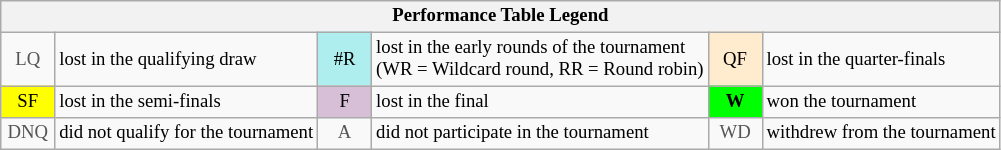<table class="wikitable" style="font-size:78%;">
<tr>
<th colspan="6">Performance Table Legend</th>
</tr>
<tr>
<td align="center" style="color:#555555;" width="30">LQ</td>
<td>lost in the qualifying draw</td>
<td align="center" style="background:#afeeee;">#R</td>
<td>lost in the early rounds of the tournament<br>(WR = Wildcard round, RR = Round robin)</td>
<td align="center" style="background:#ffebcd;">QF</td>
<td>lost in the quarter-finals</td>
</tr>
<tr>
<td align="center" style="background:yellow;">SF</td>
<td>lost in the semi-finals</td>
<td align="center" style="background:#D8BFD8;">F</td>
<td>lost in the final</td>
<td align="center" style="background:#00ff00;"><strong>W</strong></td>
<td>won the tournament</td>
</tr>
<tr>
<td align="center" style="color:#555555;" width="30">DNQ</td>
<td>did not qualify for the tournament</td>
<td align="center" style="color:#555555;" width="30">A</td>
<td>did not participate in the tournament</td>
<td align="center" style="color:#555555;" width="30">WD</td>
<td>withdrew from the tournament</td>
</tr>
</table>
